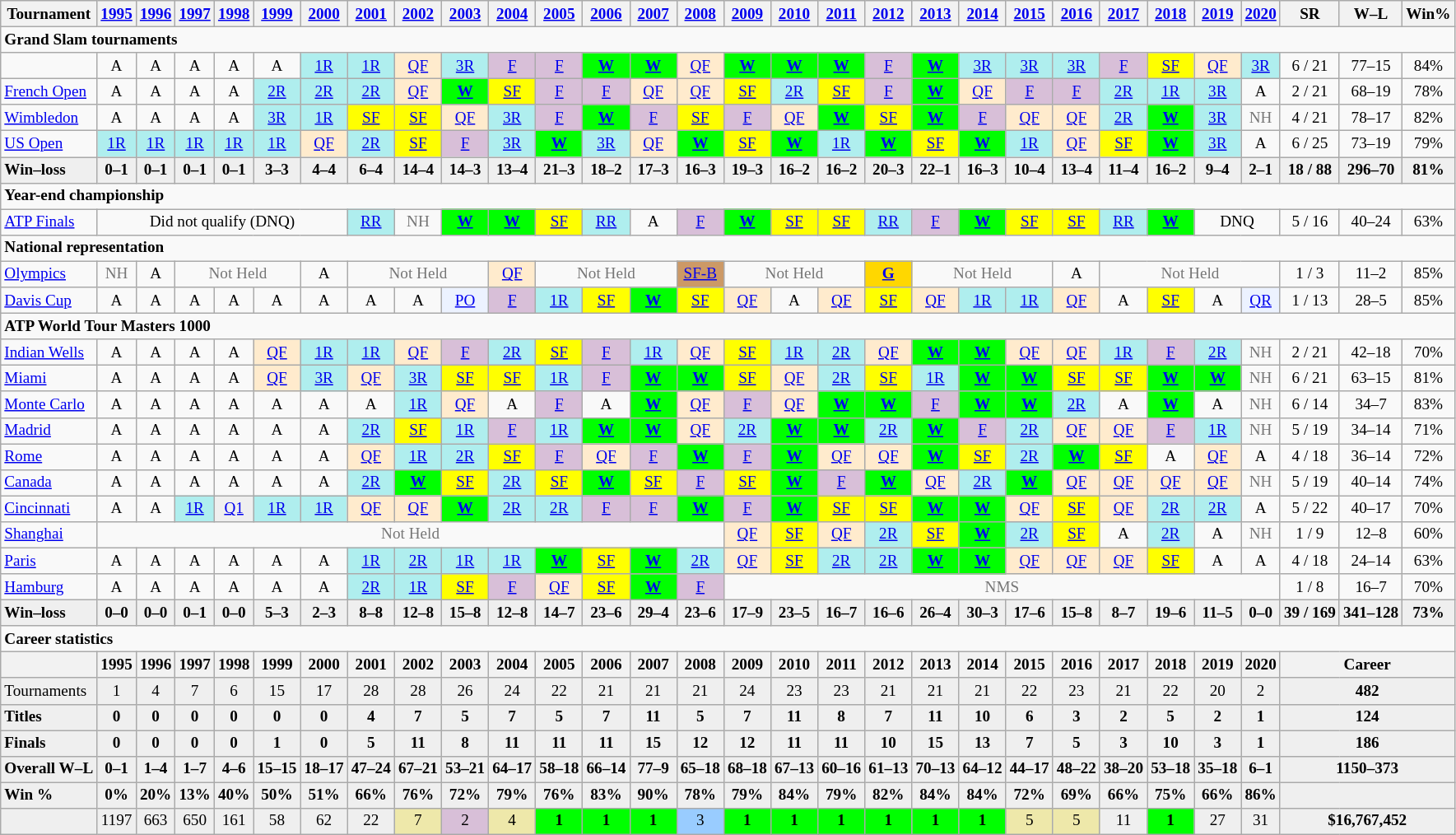<table class="wikitable nowrap" style=text-align:center;font-size:80%>
<tr>
<th>Tournament</th>
<th><a href='#'>1995</a></th>
<th><a href='#'>1996</a></th>
<th><a href='#'>1997</a></th>
<th><a href='#'>1998</a></th>
<th><a href='#'>1999</a></th>
<th><a href='#'>2000</a></th>
<th><a href='#'>2001</a></th>
<th><a href='#'>2002</a></th>
<th><a href='#'>2003</a></th>
<th><a href='#'>2004</a></th>
<th><a href='#'>2005</a></th>
<th><a href='#'>2006</a></th>
<th><a href='#'>2007</a></th>
<th><a href='#'>2008</a></th>
<th><a href='#'>2009</a></th>
<th><a href='#'>2010</a></th>
<th><a href='#'>2011</a></th>
<th><a href='#'>2012</a></th>
<th><a href='#'>2013</a></th>
<th><a href='#'>2014</a></th>
<th><a href='#'>2015</a></th>
<th><a href='#'>2016</a></th>
<th><a href='#'>2017</a></th>
<th><a href='#'>2018</a></th>
<th><a href='#'>2019</a></th>
<th><a href='#'>2020</a></th>
<th>SR</th>
<th>W–L</th>
<th>Win%</th>
</tr>
<tr>
<td colspan="30" style="text-align:left;"><strong>Grand Slam tournaments</strong></td>
</tr>
<tr>
<td align=left></td>
<td>A</td>
<td>A</td>
<td>A</td>
<td>A</td>
<td>A</td>
<td bgcolor=afeeee><a href='#'>1R</a></td>
<td bgcolor=afeeee><a href='#'>1R</a></td>
<td bgcolor=ffebcd><a href='#'>QF</a></td>
<td bgcolor=afeeee><a href='#'>3R</a></td>
<td style="background:thistle;"><a href='#'>F</a></td>
<td style="background:thistle;"><a href='#'>F</a></td>
<td bgcolor=lime><strong><a href='#'>W</a></strong></td>
<td bgcolor=lime><strong><a href='#'>W</a></strong></td>
<td bgcolor=ffebcd><a href='#'>QF</a></td>
<td bgcolor=lime><strong><a href='#'>W</a></strong></td>
<td bgcolor=lime><strong><a href='#'>W</a></strong></td>
<td bgcolor=lime><strong><a href='#'>W</a></strong></td>
<td style="background:thistle;"><a href='#'>F</a></td>
<td bgcolor=lime><strong><a href='#'>W</a></strong></td>
<td bgcolor=afeeee><a href='#'>3R</a></td>
<td bgcolor=afeeee><a href='#'>3R</a></td>
<td bgcolor=afeeee><a href='#'>3R</a></td>
<td style="background:thistle;"><a href='#'>F</a></td>
<td style="background:yellow;"><a href='#'>SF</a></td>
<td bgcolor=ffebcd><a href='#'>QF</a></td>
<td bgcolor=afeeee><a href='#'>3R</a></td>
<td>6 / 21</td>
<td>77–15</td>
<td>84%</td>
</tr>
<tr>
<td align=left><a href='#'>French Open</a></td>
<td>A</td>
<td>A</td>
<td>A</td>
<td>A</td>
<td bgcolor=afeeee><a href='#'>2R</a></td>
<td bgcolor=afeeee><a href='#'>2R</a></td>
<td bgcolor=afeeee><a href='#'>2R</a></td>
<td bgcolor=ffebcd><a href='#'>QF</a></td>
<td bgcolor=lime><strong><a href='#'>W</a></strong></td>
<td style="background:yellow;"><a href='#'>SF</a></td>
<td style="background:thistle;"><a href='#'>F</a></td>
<td style="background:thistle;"><a href='#'>F</a></td>
<td bgcolor=ffebcd><a href='#'>QF</a></td>
<td bgcolor=ffebcd><a href='#'>QF</a></td>
<td style="background:yellow;"><a href='#'>SF</a></td>
<td bgcolor=afeeee><a href='#'>2R</a></td>
<td style="background:yellow;"><a href='#'>SF</a></td>
<td style="background:thistle;"><a href='#'>F</a></td>
<td bgcolor=lime><strong><a href='#'>W</a></strong></td>
<td bgcolor=ffebcd><a href='#'>QF</a></td>
<td style="background:thistle;"><a href='#'>F</a></td>
<td style="background:thistle;"><a href='#'>F</a></td>
<td bgcolor=afeeee><a href='#'>2R</a></td>
<td bgcolor=afeeee><a href='#'>1R</a></td>
<td bgcolor=afeeee><a href='#'>3R</a></td>
<td>A</td>
<td>2 / 21</td>
<td>68–19</td>
<td>78%</td>
</tr>
<tr>
<td align=left><a href='#'>Wimbledon</a></td>
<td>A</td>
<td>A</td>
<td>A</td>
<td>A</td>
<td bgcolor=afeeee><a href='#'>3R</a></td>
<td bgcolor=afeeee><a href='#'>1R</a></td>
<td style="background:yellow;"><a href='#'>SF</a></td>
<td style="background:yellow;"><a href='#'>SF</a></td>
<td bgcolor=ffebcd><a href='#'>QF</a></td>
<td bgcolor=afeeee><a href='#'>3R</a></td>
<td style="background:thistle;"><a href='#'>F</a></td>
<td bgcolor=lime><strong><a href='#'>W</a></strong></td>
<td style="background:thistle;"><a href='#'>F</a></td>
<td style="background:yellow;"><a href='#'>SF</a></td>
<td style="background:thistle;"><a href='#'>F</a></td>
<td bgcolor=ffebcd><a href='#'>QF</a></td>
<td bgcolor=lime><strong><a href='#'>W</a></strong></td>
<td style="background:yellow;"><a href='#'>SF</a></td>
<td bgcolor=lime><strong><a href='#'>W</a></strong></td>
<td style="background:thistle;"><a href='#'>F</a></td>
<td bgcolor=ffebcd><a href='#'>QF</a></td>
<td bgcolor=ffebcd><a href='#'>QF</a></td>
<td bgcolor=afeeee><a href='#'>2R</a></td>
<td bgcolor=lime><strong><a href='#'>W</a></strong></td>
<td bgcolor=afeeee><a href='#'>3R</a></td>
<td style="color:#767676;">NH</td>
<td>4 / 21</td>
<td>78–17</td>
<td>82%</td>
</tr>
<tr>
<td align=left><a href='#'>US Open</a></td>
<td bgcolor=afeeee><a href='#'>1R</a></td>
<td bgcolor=afeeee><a href='#'>1R</a></td>
<td bgcolor=afeeee><a href='#'>1R</a></td>
<td bgcolor=afeeee><a href='#'>1R</a></td>
<td bgcolor=afeeee><a href='#'>1R</a></td>
<td bgcolor=ffebcd><a href='#'>QF</a></td>
<td bgcolor=afeeee><a href='#'>2R</a></td>
<td style="background:yellow;"><a href='#'>SF</a></td>
<td style="background:thistle;"><a href='#'>F</a></td>
<td bgcolor=afeeee><a href='#'>3R</a></td>
<td bgcolor=lime><strong><a href='#'>W</a></strong></td>
<td bgcolor=afeeee><a href='#'>3R</a></td>
<td bgcolor=ffebcd><a href='#'>QF</a></td>
<td bgcolor=lime><strong><a href='#'>W</a></strong></td>
<td style="background:yellow;"><a href='#'>SF</a></td>
<td bgcolor=lime><strong><a href='#'>W</a></strong></td>
<td bgcolor=afeeee><a href='#'>1R</a></td>
<td bgcolor=lime><strong><a href='#'>W</a></strong></td>
<td style="background:yellow;"><a href='#'>SF</a></td>
<td bgcolor=lime><strong><a href='#'>W</a></strong></td>
<td bgcolor=afeeee><a href='#'>1R</a></td>
<td bgcolor=ffebcd><a href='#'>QF</a></td>
<td bgcolor=yellow><a href='#'>SF</a></td>
<td bgcolor=lime><strong><a href='#'>W</a></strong></td>
<td bgcolor=afeeee><a href='#'>3R</a></td>
<td>A</td>
<td>6 / 25</td>
<td>73–19</td>
<td>79%</td>
</tr>
<tr style="font-weight:bold; background:#efefef;">
<td style=text-align:left>Win–loss</td>
<td>0–1</td>
<td>0–1</td>
<td>0–1</td>
<td>0–1</td>
<td>3–3</td>
<td>4–4</td>
<td>6–4</td>
<td>14–4</td>
<td>14–3</td>
<td>13–4</td>
<td>21–3</td>
<td>18–2</td>
<td>17–3</td>
<td>16–3</td>
<td>19–3</td>
<td>16–2</td>
<td>16–2</td>
<td>20–3</td>
<td>22–1</td>
<td>16–3</td>
<td>10–4</td>
<td>13–4</td>
<td>11–4</td>
<td>16–2</td>
<td>9–4</td>
<td>2–1</td>
<td>18 / 88</td>
<td>296–70</td>
<td>81%</td>
</tr>
<tr>
<td colspan="30" style="text-align:left;"><strong>Year-end championship</strong></td>
</tr>
<tr>
<td align=left><a href='#'>ATP Finals</a></td>
<td colspan=6>Did not qualify (DNQ)</td>
<td bgcolor=afeeee><a href='#'>RR</a></td>
<td style=color:#767676>NH</td>
<td bgcolor=lime><strong><a href='#'>W</a></strong></td>
<td bgcolor=lime><strong><a href='#'>W</a></strong></td>
<td style="background:yellow;"><a href='#'>SF</a></td>
<td bgcolor=afeeee><a href='#'>RR</a></td>
<td>A</td>
<td style="background:thistle;"><a href='#'>F</a></td>
<td bgcolor=lime><strong><a href='#'>W</a></strong></td>
<td style="background:yellow;"><a href='#'>SF</a></td>
<td style="background:yellow;"><a href='#'>SF</a></td>
<td bgcolor=afeeee><a href='#'>RR</a></td>
<td style="background:thistle;"><a href='#'>F</a></td>
<td bgcolor=lime><strong><a href='#'>W</a></strong></td>
<td style="background:yellow;"><a href='#'>SF</a></td>
<td style="background:yellow;"><a href='#'>SF</a></td>
<td bgcolor=afeeee><a href='#'>RR</a></td>
<td bgcolor=lime><strong><a href='#'>W</a></strong></td>
<td colspan=2>DNQ</td>
<td>5 / 16</td>
<td>40–24</td>
<td>63%</td>
</tr>
<tr>
<td colspan="30" style="text-align:left;"><strong>National representation</strong></td>
</tr>
<tr>
<td align=left><a href='#'>Olympics</a></td>
<td style=color:#767676>NH</td>
<td>A</td>
<td colspan=3 style=color:#767676>Not Held</td>
<td>A</td>
<td colspan=3 style=color:#767676>Not Held</td>
<td bgcolor=ffebcd><a href='#'>QF</a></td>
<td colspan=3 style=color:#767676>Not Held</td>
<td style="background:#c96;"><a href='#'>SF-B</a></td>
<td colspan=3 style=color:#767676>Not Held</td>
<td bgcolor=gold><strong><a href='#'>G</a></strong></td>
<td colspan=3 style=color:#767676>Not Held</td>
<td>A</td>
<td colspan=4 style=color:#767676>Not Held</td>
<td>1 / 3</td>
<td>11–2</td>
<td>85%</td>
</tr>
<tr>
<td align=left><a href='#'>Davis Cup</a></td>
<td>A</td>
<td>A</td>
<td>A</td>
<td>A</td>
<td>A</td>
<td>A</td>
<td>A</td>
<td>A</td>
<td bgcolor=ecf2ff><a href='#'>PO</a></td>
<td style="background:thistle;"><a href='#'>F</a></td>
<td bgcolor=afeeee><a href='#'>1R</a></td>
<td style="background:yellow;"><a href='#'>SF</a></td>
<td bgcolor=lime><strong><a href='#'>W</a></strong></td>
<td style="background:yellow;"><a href='#'>SF</a></td>
<td bgcolor=ffebcd><a href='#'>QF</a></td>
<td>A</td>
<td bgcolor=ffebcd><a href='#'>QF</a></td>
<td style="background:yellow;"><a href='#'>SF</a></td>
<td bgcolor=ffebcd><a href='#'>QF</a></td>
<td bgcolor=afeeee><a href='#'>1R</a></td>
<td bgcolor=afeeee><a href='#'>1R</a></td>
<td bgcolor=ffebcd><a href='#'>QF</a></td>
<td>A</td>
<td style="background:yellow;"><a href='#'>SF</a></td>
<td>A</td>
<td bgcolor=ecf2ff><a href='#'>QR</a></td>
<td>1 / 13</td>
<td>28–5</td>
<td>85%</td>
</tr>
<tr>
<td colspan="30" style="text-align:left;"><strong>ATP World Tour Masters 1000</strong></td>
</tr>
<tr>
<td align=left><a href='#'>Indian Wells</a></td>
<td>A</td>
<td>A</td>
<td>A</td>
<td>A</td>
<td bgcolor=ffebcd><a href='#'>QF</a></td>
<td bgcolor=afeeee><a href='#'>1R</a></td>
<td bgcolor=afeeee><a href='#'>1R</a></td>
<td bgcolor=ffebcd><a href='#'>QF</a></td>
<td style="background:thistle;"><a href='#'>F</a></td>
<td bgcolor=afeeee><a href='#'>2R</a></td>
<td style="background:yellow;"><a href='#'>SF</a></td>
<td style="background:thistle;"><a href='#'>F</a></td>
<td bgcolor=afeeee><a href='#'>1R</a></td>
<td bgcolor=ffebcd><a href='#'>QF</a></td>
<td style="background:yellow;"><a href='#'>SF</a></td>
<td bgcolor=afeeee><a href='#'>1R</a></td>
<td bgcolor=afeeee><a href='#'>2R</a></td>
<td bgcolor=ffebcd><a href='#'>QF</a></td>
<td bgcolor=lime><a href='#'><strong>W</strong></a></td>
<td bgcolor=lime><a href='#'><strong>W</strong></a></td>
<td bgcolor=ffebcd><a href='#'>QF</a></td>
<td bgcolor=ffebcd><a href='#'>QF</a></td>
<td bgcolor=afeeee><a href='#'>1R</a></td>
<td bgcolor=thistle><a href='#'>F</a></td>
<td bgcolor=afeeee><a href='#'>2R</a></td>
<td style="color:#767676;">NH</td>
<td>2 / 21</td>
<td>42–18</td>
<td>70%</td>
</tr>
<tr>
<td align=left><a href='#'>Miami</a></td>
<td>A</td>
<td>A</td>
<td>A</td>
<td>A</td>
<td bgcolor=ffebcd><a href='#'>QF</a></td>
<td bgcolor=afeeee><a href='#'>3R</a></td>
<td bgcolor=ffebcd><a href='#'>QF</a></td>
<td bgcolor=afeeee><a href='#'>3R</a></td>
<td style="background:yellow;"><a href='#'>SF</a></td>
<td style="background:yellow;"><a href='#'>SF</a></td>
<td bgcolor=afeeee><a href='#'>1R</a></td>
<td style="background:thistle;"><a href='#'>F</a></td>
<td bgcolor=lime><a href='#'><strong>W</strong></a></td>
<td bgcolor=lime><a href='#'><strong>W</strong></a></td>
<td style="background:yellow;"><a href='#'>SF</a></td>
<td bgcolor=ffebcd><a href='#'>QF</a></td>
<td bgcolor=afeeee><a href='#'>2R</a></td>
<td style="background:yellow;"><a href='#'>SF</a></td>
<td bgcolor=afeeee><a href='#'>1R</a></td>
<td bgcolor=lime><a href='#'><strong>W</strong></a></td>
<td bgcolor=lime><a href='#'><strong>W</strong></a></td>
<td style="background:yellow;"><a href='#'>SF</a></td>
<td style="background:yellow;"><a href='#'>SF</a></td>
<td bgcolor=lime><a href='#'><strong>W</strong></a></td>
<td bgcolor=lime><a href='#'><strong>W</strong></a></td>
<td style="color:#767676;">NH</td>
<td>6 / 21</td>
<td>63–15</td>
<td>81%</td>
</tr>
<tr>
<td align=left><a href='#'>Monte Carlo</a></td>
<td>A</td>
<td>A</td>
<td>A</td>
<td>A</td>
<td>A</td>
<td>A</td>
<td>A</td>
<td bgcolor=afeeee><a href='#'>1R</a></td>
<td bgcolor=ffebcd><a href='#'>QF</a></td>
<td>A</td>
<td style="background:thistle;"><a href='#'>F</a></td>
<td>A</td>
<td bgcolor=lime><a href='#'><strong>W</strong></a></td>
<td bgcolor=ffebcd><a href='#'>QF</a></td>
<td style="background:thistle;"><a href='#'>F</a></td>
<td bgcolor=ffebcd><a href='#'>QF</a></td>
<td bgcolor=lime><a href='#'><strong>W</strong></a></td>
<td bgcolor=lime><a href='#'><strong>W</strong></a></td>
<td style="background:thistle;"><a href='#'>F</a></td>
<td bgcolor=lime><a href='#'><strong>W</strong></a></td>
<td bgcolor=lime><a href='#'><strong>W</strong></a></td>
<td bgcolor=afeeee><a href='#'>2R</a></td>
<td>A</td>
<td bgcolor=lime><a href='#'><strong>W</strong></a></td>
<td>A</td>
<td style="color:#767676;">NH</td>
<td>6 / 14</td>
<td>34–7</td>
<td>83%</td>
</tr>
<tr>
<td align=left><a href='#'>Madrid</a></td>
<td>A</td>
<td>A</td>
<td>A</td>
<td>A</td>
<td>A</td>
<td>A</td>
<td bgcolor=afeeee><a href='#'>2R</a></td>
<td style="background:yellow;"><a href='#'>SF</a></td>
<td bgcolor=afeeee><a href='#'>1R</a></td>
<td style="background:thistle;"><a href='#'>F</a></td>
<td bgcolor=afeeee><a href='#'>1R</a></td>
<td bgcolor=lime><a href='#'><strong>W</strong></a></td>
<td bgcolor=lime><a href='#'><strong>W</strong></a></td>
<td bgcolor=ffebcd><a href='#'>QF</a></td>
<td bgcolor=afeeee><a href='#'>2R</a></td>
<td bgcolor=lime><a href='#'><strong>W</strong></a></td>
<td bgcolor=lime><a href='#'><strong>W</strong></a></td>
<td bgcolor=afeeee><a href='#'>2R</a></td>
<td bgcolor=lime><a href='#'><strong>W</strong></a></td>
<td style="background:thistle;"><a href='#'>F</a></td>
<td bgcolor=afeeee><a href='#'>2R</a></td>
<td bgcolor=ffebcd><a href='#'>QF</a></td>
<td bgcolor=ffebcd><a href='#'>QF</a></td>
<td style="background:thistle;"><a href='#'>F</a></td>
<td bgcolor=afeeee><a href='#'>1R</a></td>
<td style="color:#767676;">NH</td>
<td>5 / 19</td>
<td>34–14</td>
<td>71%</td>
</tr>
<tr>
<td align=left><a href='#'>Rome</a></td>
<td>A</td>
<td>A</td>
<td>A</td>
<td>A</td>
<td>A</td>
<td>A</td>
<td bgcolor=ffebcd><a href='#'>QF</a></td>
<td bgcolor=afeeee><a href='#'>1R</a></td>
<td bgcolor=afeeee><a href='#'>2R</a></td>
<td style="background:yellow;"><a href='#'>SF</a></td>
<td style="background:thistle;"><a href='#'>F</a></td>
<td bgcolor=ffebcd><a href='#'>QF</a></td>
<td style="background:thistle;"><a href='#'>F</a></td>
<td bgcolor=lime><a href='#'><strong>W</strong></a></td>
<td style="background:thistle;"><a href='#'>F</a></td>
<td bgcolor=lime><a href='#'><strong>W</strong></a></td>
<td bgcolor=ffebcd><a href='#'>QF</a></td>
<td bgcolor=ffebcd><a href='#'>QF</a></td>
<td bgcolor=lime><a href='#'><strong>W</strong></a></td>
<td style="background:yellow;"><a href='#'>SF</a></td>
<td bgcolor=afeeee><a href='#'>2R</a></td>
<td bgcolor=lime><a href='#'><strong>W</strong></a></td>
<td style="background:yellow;"><a href='#'>SF</a></td>
<td>A</td>
<td bgcolor=ffebcd><a href='#'>QF</a></td>
<td>A</td>
<td>4 / 18</td>
<td>36–14</td>
<td>72%</td>
</tr>
<tr>
<td align=left><a href='#'>Canada</a></td>
<td>A</td>
<td>A</td>
<td>A</td>
<td>A</td>
<td>A</td>
<td>A</td>
<td bgcolor=afeeee><a href='#'>2R</a></td>
<td bgcolor=lime><a href='#'><strong>W</strong></a></td>
<td style="background:yellow;"><a href='#'>SF</a></td>
<td bgcolor=afeeee><a href='#'>2R</a></td>
<td style="background:yellow;"><a href='#'>SF</a></td>
<td bgcolor=lime><a href='#'><strong>W</strong></a></td>
<td style="background:yellow;"><a href='#'>SF</a></td>
<td style="background:thistle;"><a href='#'>F</a></td>
<td style="background:yellow;"><a href='#'>SF</a></td>
<td bgcolor=lime><a href='#'><strong>W</strong></a></td>
<td style="background:thistle;"><a href='#'>F</a></td>
<td bgcolor=lime><a href='#'><strong>W</strong></a></td>
<td bgcolor=ffebcd><a href='#'>QF</a></td>
<td bgcolor=afeeee><a href='#'>2R</a></td>
<td bgcolor=lime><a href='#'><strong>W</strong></a></td>
<td bgcolor=ffebcd><a href='#'>QF</a></td>
<td bgcolor=ffebcd><a href='#'>QF</a></td>
<td bgcolor=ffebcd><a href='#'>QF</a></td>
<td bgcolor=ffebcd><a href='#'>QF</a></td>
<td style="color:#767676;">NH</td>
<td>5 / 19</td>
<td>40–14</td>
<td>74%</td>
</tr>
<tr>
<td align=left><a href='#'>Cincinnati</a></td>
<td>A</td>
<td>A</td>
<td bgcolor=afeeee><a href='#'>1R</a></td>
<td bgcolor=efefef><a href='#'>Q1</a></td>
<td bgcolor=afeeee><a href='#'>1R</a></td>
<td bgcolor=afeeee><a href='#'>1R</a></td>
<td bgcolor=ffebcd><a href='#'>QF</a></td>
<td bgcolor=ffebcd><a href='#'>QF</a></td>
<td bgcolor=lime><a href='#'><strong>W</strong></a></td>
<td bgcolor=afeeee><a href='#'>2R</a></td>
<td bgcolor=afeeee><a href='#'>2R</a></td>
<td style="background:thistle;"><a href='#'>F</a></td>
<td style="background:thistle;"><a href='#'>F</a></td>
<td bgcolor=lime><a href='#'><strong>W</strong></a></td>
<td style="background:thistle;"><a href='#'>F</a></td>
<td bgcolor=lime><a href='#'><strong>W</strong></a></td>
<td style="background:yellow;"><a href='#'>SF</a></td>
<td style="background:yellow;"><a href='#'>SF</a></td>
<td bgcolor=lime><a href='#'><strong>W</strong></a></td>
<td bgcolor=lime><a href='#'><strong>W</strong></a></td>
<td bgcolor=ffebcd><a href='#'>QF</a></td>
<td style="background:yellow;"><a href='#'>SF</a></td>
<td bgcolor=ffebcd><a href='#'>QF</a></td>
<td bgcolor=afeeee><a href='#'>2R</a></td>
<td bgcolor=afeeee><a href='#'>2R</a></td>
<td>A</td>
<td>5 / 22</td>
<td>40–17</td>
<td>70%</td>
</tr>
<tr>
<td align=left><a href='#'>Shanghai</a></td>
<td colspan=14 style=color:#767676>Not Held</td>
<td bgcolor=ffebcd><a href='#'>QF</a></td>
<td style="background:yellow;"><a href='#'>SF</a></td>
<td bgcolor=ffebcd><a href='#'>QF</a></td>
<td bgcolor=afeeee><a href='#'>2R</a></td>
<td style="background:yellow;"><a href='#'>SF</a></td>
<td bgcolor=lime><a href='#'><strong>W</strong></a></td>
<td bgcolor=afeeee><a href='#'>2R</a></td>
<td style="background:yellow;"><a href='#'>SF</a></td>
<td>A</td>
<td bgcolor=afeeee><a href='#'>2R</a></td>
<td>A</td>
<td style="color:#767676;">NH</td>
<td>1 / 9</td>
<td>12–8</td>
<td>60%</td>
</tr>
<tr>
<td align=left><a href='#'>Paris</a></td>
<td>A</td>
<td>A</td>
<td>A</td>
<td>A</td>
<td>A</td>
<td>A</td>
<td bgcolor=afeeee><a href='#'>1R</a></td>
<td bgcolor=afeeee><a href='#'>2R</a></td>
<td bgcolor=afeeee><a href='#'>1R</a></td>
<td bgcolor=afeeee><a href='#'>1R</a></td>
<td bgcolor=lime><a href='#'><strong>W</strong></a></td>
<td style="background:yellow;"><a href='#'>SF</a></td>
<td bgcolor=lime><a href='#'><strong>W</strong></a></td>
<td bgcolor=afeeee><a href='#'>2R</a></td>
<td bgcolor=ffebcd><a href='#'>QF</a></td>
<td style="background:yellow;"><a href='#'>SF</a></td>
<td bgcolor=afeeee><a href='#'>2R</a></td>
<td bgcolor=afeeee><a href='#'>2R</a></td>
<td bgcolor=lime><a href='#'><strong>W</strong></a></td>
<td bgcolor=lime><a href='#'><strong>W</strong></a></td>
<td bgcolor=ffebcd><a href='#'>QF</a></td>
<td bgcolor=ffebcd><a href='#'>QF</a></td>
<td bgcolor=ffebcd><a href='#'>QF</a></td>
<td bgcolor=yellow><a href='#'>SF</a></td>
<td>A</td>
<td>A</td>
<td>4 / 18</td>
<td>24–14</td>
<td>63%</td>
</tr>
<tr>
<td align=left><a href='#'>Hamburg</a></td>
<td>A</td>
<td>A</td>
<td>A</td>
<td>A</td>
<td>A</td>
<td>A</td>
<td bgcolor=afeeee><a href='#'>2R</a></td>
<td bgcolor=afeeee><a href='#'>1R</a></td>
<td style="background:yellow;"><a href='#'>SF</a></td>
<td style="background:thistle;"><a href='#'>F</a></td>
<td bgcolor=ffebcd><a href='#'>QF</a></td>
<td style="background:yellow;"><a href='#'>SF</a></td>
<td bgcolor=lime><a href='#'><strong>W</strong></a></td>
<td style="background:thistle;"><a href='#'>F</a></td>
<td colspan=12 style=color:#767676>NMS</td>
<td>1 / 8</td>
<td>16–7</td>
<td>70%</td>
</tr>
<tr style="font-weight:bold; background:#efefef;">
<td style=text-align:left>Win–loss</td>
<td>0–0</td>
<td>0–0</td>
<td>0–1</td>
<td>0–0</td>
<td>5–3</td>
<td>2–3</td>
<td>8–8</td>
<td>12–8</td>
<td>15–8</td>
<td>12–8</td>
<td>14–7</td>
<td>23–6</td>
<td>29–4</td>
<td>23–6</td>
<td>17–9</td>
<td>23–5</td>
<td>16–7</td>
<td>16–6</td>
<td>26–4</td>
<td>30–3</td>
<td>17–6</td>
<td>15–8</td>
<td>8–7</td>
<td>19–6</td>
<td>11–5</td>
<td>0–0</td>
<td>39 / 169</td>
<td>341–128</td>
<td>73%</td>
</tr>
<tr>
<td colspan="30" style="text-align:left;"><strong>Career statistics</strong></td>
</tr>
<tr>
<th></th>
<th>1995</th>
<th>1996</th>
<th>1997</th>
<th>1998</th>
<th>1999</th>
<th>2000</th>
<th>2001</th>
<th>2002</th>
<th>2003</th>
<th>2004</th>
<th>2005</th>
<th>2006</th>
<th>2007</th>
<th>2008</th>
<th>2009</th>
<th>2010</th>
<th>2011</th>
<th>2012</th>
<th>2013</th>
<th>2014</th>
<th>2015</th>
<th>2016</th>
<th>2017</th>
<th>2018</th>
<th>2019</th>
<th>2020</th>
<th colspan="3">Career</th>
</tr>
<tr style="background:#efefef;">
<td style=text-align:left>Tournaments</td>
<td>1</td>
<td>4</td>
<td>7</td>
<td>6</td>
<td>15</td>
<td>17</td>
<td>28</td>
<td>28</td>
<td>26</td>
<td>24</td>
<td>22</td>
<td>21</td>
<td>21</td>
<td>21</td>
<td>24</td>
<td>23</td>
<td>23</td>
<td>21</td>
<td>21</td>
<td>21</td>
<td>22</td>
<td>23</td>
<td>21</td>
<td>22</td>
<td>20</td>
<td>2</td>
<td colspan="3"><strong>482</strong></td>
</tr>
<tr style="font-weight:bold; background:#efefef;">
<td style=text-align:left>Titles</td>
<td>0</td>
<td>0</td>
<td>0</td>
<td>0</td>
<td>0</td>
<td>0</td>
<td>4</td>
<td>7</td>
<td>5</td>
<td>7</td>
<td>5</td>
<td>7</td>
<td>11</td>
<td>5</td>
<td>7</td>
<td>11</td>
<td>8</td>
<td>7</td>
<td>11</td>
<td>10</td>
<td>6</td>
<td>3</td>
<td>2</td>
<td>5</td>
<td>2</td>
<td>1</td>
<td colspan="3">124</td>
</tr>
<tr style="font-weight:bold; background:#efefef;">
<td style=text-align:left>Finals</td>
<td>0</td>
<td>0</td>
<td>0</td>
<td>0</td>
<td>1</td>
<td>0</td>
<td>5</td>
<td>11</td>
<td>8</td>
<td>11</td>
<td>11</td>
<td>11</td>
<td>15</td>
<td>12</td>
<td>12</td>
<td>11</td>
<td>11</td>
<td>10</td>
<td>15</td>
<td>13</td>
<td>7</td>
<td>5</td>
<td>3</td>
<td>10</td>
<td>3</td>
<td>1</td>
<td colspan="3">186</td>
</tr>
<tr style="font-weight:bold; background:#efefef;">
<td style=text-align:left>Overall W–L</td>
<td>0–1</td>
<td>1–4</td>
<td>1–7</td>
<td>4–6</td>
<td>15–15</td>
<td>18–17</td>
<td>47–24</td>
<td>67–21</td>
<td>53–21</td>
<td>64–17</td>
<td>58–18</td>
<td>66–14</td>
<td> 77–9 </td>
<td>65–18</td>
<td>68–18</td>
<td>67–13</td>
<td>60–16</td>
<td>61–13</td>
<td>70–13</td>
<td>64–12</td>
<td>44–17</td>
<td>48–22</td>
<td>38–20</td>
<td>53–18</td>
<td>35–18</td>
<td>6–1</td>
<td colspan="3">1150–373</td>
</tr>
<tr style="font-weight:bold; background:#efefef;">
<td style=text-align:left>Win %</td>
<td>0%</td>
<td>20%</td>
<td>13%</td>
<td>40%</td>
<td>50%</td>
<td>51%</td>
<td>66%</td>
<td>76%</td>
<td>72%</td>
<td>79%</td>
<td>76%</td>
<td>83%</td>
<td>90%</td>
<td>78%</td>
<td>79%</td>
<td>84%</td>
<td>79%</td>
<td>82%</td>
<td>84%</td>
<td>84%</td>
<td>72%</td>
<td>69%</td>
<td>66%</td>
<td>75%</td>
<td>66%</td>
<td>86%</td>
<td colspan="3"></td>
</tr>
<tr style="background:#efefef;">
<td align=left></td>
<td>1197</td>
<td>663</td>
<td>650</td>
<td>161</td>
<td>58</td>
<td>62</td>
<td>22</td>
<td style="background:#eee8aa;">7</td>
<td style="background:thistle;">2</td>
<td style="background:#eee8aa;">4</td>
<td style="background:lime;"><strong>1</strong></td>
<td style="background:lime;"><strong>1</strong></td>
<td style="background:lime;"><strong>1</strong></td>
<td style="background:#9cf;">3</td>
<td style="background:lime;"><strong>1</strong></td>
<td style="background:lime;"><strong>1</strong></td>
<td style="background:lime;"><strong>1</strong></td>
<td style="background:lime;"><strong>1</strong></td>
<td style="background:lime;"><strong>1</strong></td>
<td style="background:lime;"><strong>1</strong></td>
<td style="background:#eee8aa;">5</td>
<td style="background:#eee8aa;">5</td>
<td>11</td>
<td style="background:lime;"><strong>1</strong></td>
<td>27</td>
<td>31</td>
<td colspan="3"><strong>$16,767,452</strong></td>
</tr>
</table>
